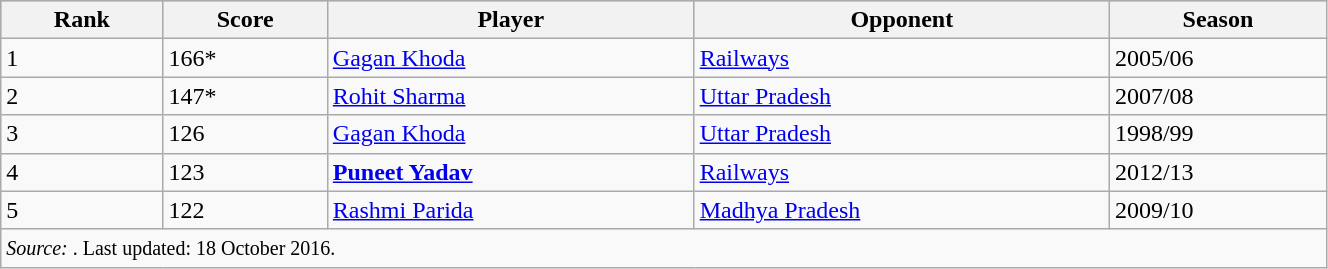<table class="wikitable" width=70%>
<tr bgcolor=#87cefa>
<th>Rank</th>
<th>Score</th>
<th>Player</th>
<th>Opponent</th>
<th>Season</th>
</tr>
<tr>
<td>1</td>
<td>166*</td>
<td><a href='#'>Gagan Khoda</a></td>
<td><a href='#'>Railways</a></td>
<td>2005/06</td>
</tr>
<tr>
<td>2</td>
<td>147*</td>
<td><a href='#'>Rohit Sharma</a></td>
<td><a href='#'>Uttar Pradesh</a></td>
<td>2007/08</td>
</tr>
<tr>
<td>3</td>
<td>126</td>
<td><a href='#'>Gagan Khoda</a></td>
<td><a href='#'>Uttar Pradesh</a></td>
<td>1998/99</td>
</tr>
<tr>
<td>4</td>
<td>123</td>
<td><strong><a href='#'>Puneet Yadav</a></strong></td>
<td><a href='#'>Railways</a></td>
<td>2012/13</td>
</tr>
<tr>
<td>5</td>
<td>122</td>
<td><a href='#'>Rashmi Parida</a></td>
<td><a href='#'>Madhya Pradesh</a></td>
<td>2009/10</td>
</tr>
<tr>
<td colspan=5><small><em>Source:  </em>. Last updated: 18 October 2016.</small></td>
</tr>
</table>
